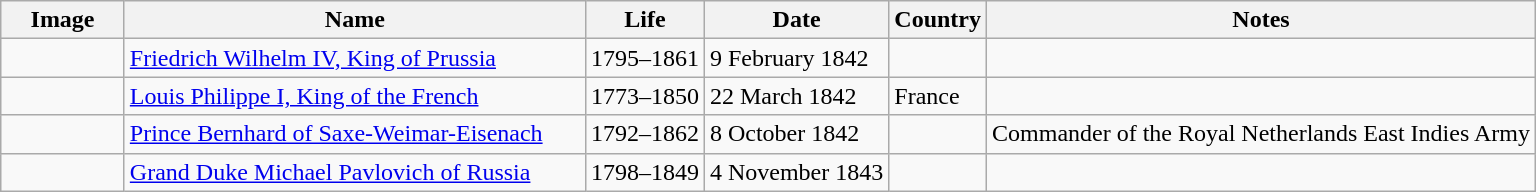<table class="wikitable">
<tr>
<th style="width: 75px;">Image</th>
<th style="width: 300px;">Name</th>
<th>Life</th>
<th>Date</th>
<th>Country</th>
<th>Notes</th>
</tr>
<tr>
<td></td>
<td><a href='#'>Friedrich Wilhelm IV, King of Prussia</a></td>
<td>1795–1861</td>
<td>9 February 1842</td>
<td></td>
<td></td>
</tr>
<tr>
<td></td>
<td><a href='#'>Louis Philippe I, King of the French</a></td>
<td>1773–1850</td>
<td>22 March 1842</td>
<td> France</td>
<td></td>
</tr>
<tr>
<td></td>
<td><a href='#'>Prince Bernhard of Saxe-Weimar-Eisenach</a></td>
<td>1792–1862</td>
<td>8 October 1842</td>
<td></td>
<td>Commander of the Royal Netherlands East Indies Army</td>
</tr>
<tr>
<td></td>
<td><a href='#'>Grand Duke Michael Pavlovich of Russia</a></td>
<td>1798–1849</td>
<td>4 November 1843</td>
<td></td>
<td></td>
</tr>
</table>
